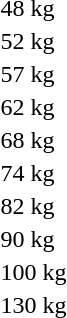<table>
<tr>
<td>48 kg</td>
<td></td>
<td></td>
<td></td>
</tr>
<tr>
<td>52 kg</td>
<td></td>
<td></td>
<td></td>
</tr>
<tr>
<td>57 kg</td>
<td></td>
<td></td>
<td></td>
</tr>
<tr>
<td>62 kg</td>
<td></td>
<td></td>
<td></td>
</tr>
<tr>
<td>68 kg</td>
<td></td>
<td></td>
<td></td>
</tr>
<tr>
<td>74 kg</td>
<td></td>
<td></td>
<td></td>
</tr>
<tr>
<td>82 kg</td>
<td></td>
<td></td>
<td></td>
</tr>
<tr>
<td>90 kg</td>
<td></td>
<td></td>
<td></td>
</tr>
<tr>
<td>100 kg</td>
<td></td>
<td></td>
<td></td>
</tr>
<tr>
<td>130 kg</td>
<td></td>
<td></td>
<td></td>
</tr>
</table>
